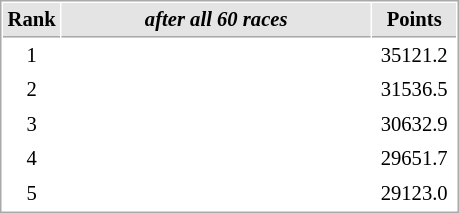<table cellspacing="1" cellpadding="3" style="border:1px solid #aaa; font-size:86%;">
<tr style="background:#e4e4e4;">
<th !  style="border-bottom:1px solid #aaa; width:10px;">Rank</th>
<th style="border-bottom:1px solid #aaa; width:200px;"><em>after all 60 races</em></th>
<th style="border-bottom:1px solid #aaa; width:50px;">Points</th>
</tr>
<tr>
<td align=center>1</td>
<td><strong></strong></td>
<td align=center>35121.2</td>
</tr>
<tr>
<td align=center>2</td>
<td></td>
<td align=center>31536.5</td>
</tr>
<tr>
<td align=center>3</td>
<td></td>
<td align=center>30632.9</td>
</tr>
<tr>
<td align=center>4</td>
<td>  </td>
<td align=center>29651.7</td>
</tr>
<tr>
<td align=center>5</td>
<td></td>
<td align=center>29123.0</td>
</tr>
</table>
